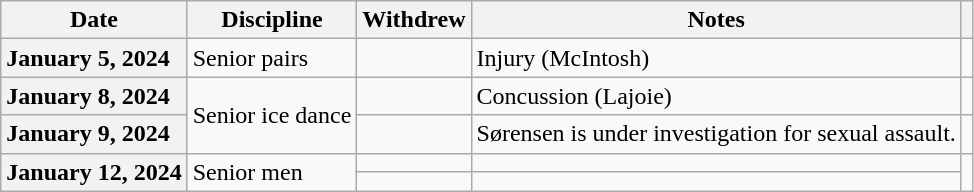<table class="wikitable unsortable" style="text-align:left;">
<tr>
<th scope="col">Date</th>
<th scope="col">Discipline</th>
<th scope="col">Withdrew</th>
<th scope="col">Notes</th>
<th scope="col"></th>
</tr>
<tr>
<th scope="row" style="text-align:left">January 5, 2024</th>
<td>Senior pairs</td>
<td></td>
<td>Injury (McIntosh)</td>
<td></td>
</tr>
<tr>
<th scope="row" style="text-align:left">January 8, 2024</th>
<td rowspan="2">Senior ice dance</td>
<td></td>
<td>Concussion (Lajoie)</td>
<td></td>
</tr>
<tr>
<th scope="row" style="text-align:left">January 9, 2024</th>
<td></td>
<td>Sørensen is under investigation for sexual assault.</td>
<td></td>
</tr>
<tr>
<th scope="row" style="text-align:left" rowspan="2">January 12, 2024</th>
<td rowspan="2">Senior men</td>
<td></td>
<td></td>
<td rowspan="2"></td>
</tr>
<tr>
<td></td>
<td></td>
</tr>
</table>
